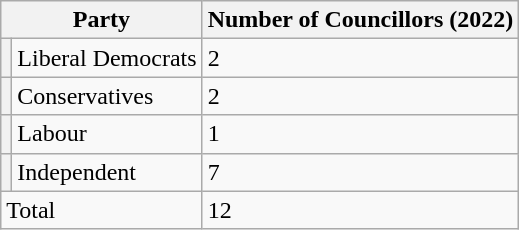<table class="wikitable">
<tr>
<th colspan="2">Party</th>
<th>Number of Councillors (2022)</th>
</tr>
<tr>
<th></th>
<td>Liberal Democrats</td>
<td>2</td>
</tr>
<tr>
<th></th>
<td>Conservatives</td>
<td>2</td>
</tr>
<tr>
<th></th>
<td>Labour</td>
<td>1</td>
</tr>
<tr>
<th></th>
<td>Independent</td>
<td>7</td>
</tr>
<tr>
<td colspan="2">Total</td>
<td>12</td>
</tr>
</table>
